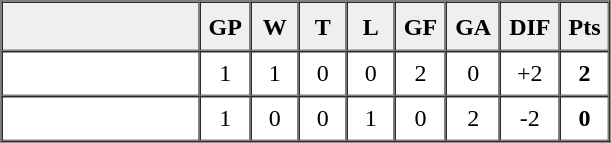<table border=1 cellpadding=5 cellspacing=0>
<tr>
<th bgcolor="#efefef" width="120">　</th>
<th bgcolor="#efefef" width="20">GP</th>
<th bgcolor="#efefef" width="20">W</th>
<th bgcolor="#efefef" width="20">T</th>
<th bgcolor="#efefef" width="20">L</th>
<th bgcolor="#efefef" width="20">GF</th>
<th bgcolor="#efefef" width="20">GA</th>
<th bgcolor="#efefef" width="20">DIF</th>
<th bgcolor="#efefef" width="20">Pts</th>
</tr>
<tr align=center>
<td align=left><strong></strong></td>
<td>1</td>
<td>1</td>
<td>0</td>
<td>0</td>
<td>2</td>
<td>0</td>
<td>+2</td>
<td><strong>2</strong></td>
</tr>
<tr align=center>
<td align=left><strong><em></em></strong></td>
<td>1</td>
<td>0</td>
<td>0</td>
<td>1</td>
<td>0</td>
<td>2</td>
<td>-2</td>
<td><strong>0</strong></td>
</tr>
</table>
